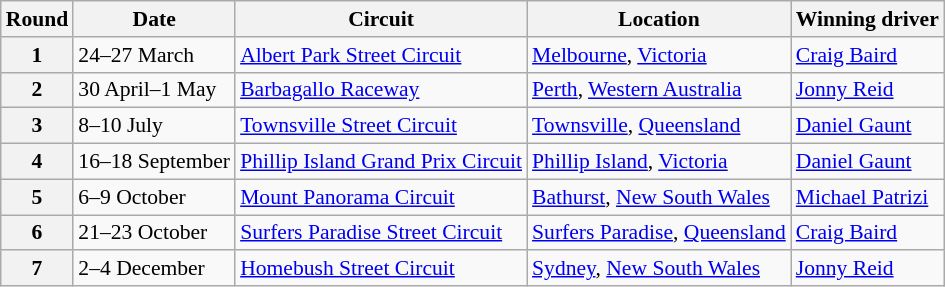<table class="wikitable" style="font-size: 90%;">
<tr>
<th>Round</th>
<th>Date</th>
<th>Circuit</th>
<th>Location</th>
<th>Winning driver</th>
</tr>
<tr>
<th>1</th>
<td>24–27 March</td>
<td> <a href='#'>Albert Park Street Circuit</a></td>
<td><a href='#'>Melbourne</a>, <a href='#'>Victoria</a></td>
<td><a href='#'>Craig Baird</a></td>
</tr>
<tr>
<th>2</th>
<td>30 April–1 May</td>
<td> <a href='#'>Barbagallo Raceway</a></td>
<td><a href='#'>Perth</a>, <a href='#'>Western Australia</a></td>
<td><a href='#'>Jonny Reid</a></td>
</tr>
<tr>
<th>3</th>
<td>8–10 July</td>
<td> <a href='#'>Townsville Street Circuit</a></td>
<td><a href='#'>Townsville</a>, <a href='#'>Queensland</a></td>
<td><a href='#'>Daniel Gaunt</a></td>
</tr>
<tr>
<th>4</th>
<td>16–18 September</td>
<td> <a href='#'>Phillip Island Grand Prix Circuit</a></td>
<td><a href='#'>Phillip Island</a>, <a href='#'>Victoria</a></td>
<td><a href='#'>Daniel Gaunt</a></td>
</tr>
<tr>
<th>5</th>
<td>6–9 October</td>
<td> <a href='#'>Mount Panorama Circuit</a></td>
<td><a href='#'>Bathurst</a>, <a href='#'>New South Wales</a></td>
<td><a href='#'>Michael Patrizi</a></td>
</tr>
<tr>
<th>6</th>
<td>21–23 October</td>
<td> <a href='#'>Surfers Paradise Street Circuit</a></td>
<td><a href='#'>Surfers Paradise</a>, <a href='#'>Queensland</a></td>
<td><a href='#'>Craig Baird</a></td>
</tr>
<tr>
<th>7</th>
<td>2–4 December</td>
<td> <a href='#'>Homebush Street Circuit</a></td>
<td><a href='#'>Sydney</a>, <a href='#'>New South Wales</a></td>
<td><a href='#'>Jonny Reid</a></td>
</tr>
</table>
